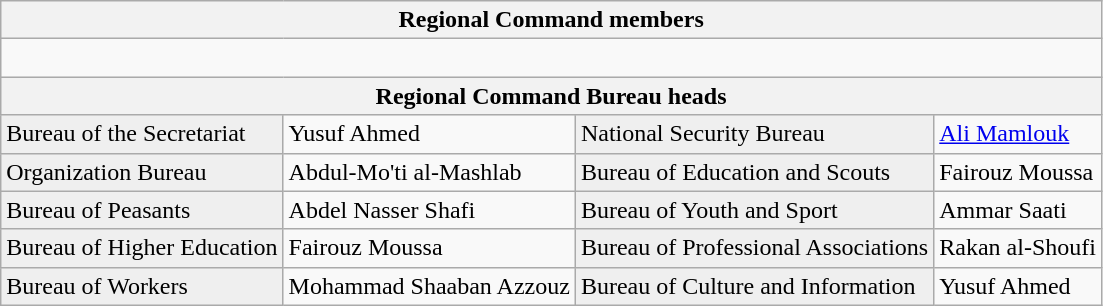<table class=wikitable>
<tr>
<th colspan="4" width=300>Regional Command members</th>
</tr>
<tr>
<td colspan="4"><br></td>
</tr>
<tr>
<th colspan="4" width=300>Regional Command Bureau heads</th>
</tr>
<tr>
<td bgcolor=efefef align=left>Bureau of the Secretariat</td>
<td>Yusuf Ahmed</td>
<td bgcolor=efefef align=left>National Security Bureau</td>
<td><a href='#'>Ali Mamlouk</a></td>
</tr>
<tr>
<td bgcolor=efefef align=left>Organization Bureau</td>
<td>Abdul-Mo'ti al-Mashlab</td>
<td bgcolor=efefef align=left>Bureau of Education and Scouts</td>
<td>Fairouz Moussa</td>
</tr>
<tr>
<td bgcolor=efefef align=left>Bureau of Peasants</td>
<td>Abdel Nasser Shafi</td>
<td bgcolor=efefef align=left>Bureau of Youth and Sport</td>
<td>Ammar Saati</td>
</tr>
<tr>
<td bgcolor=efefef align=left>Bureau of Higher Education</td>
<td>Fairouz Moussa</td>
<td bgcolor=efefef align=left>Bureau of Professional Associations</td>
<td>Rakan al-Shoufi</td>
</tr>
<tr>
<td bgcolor=efefef align=left>Bureau of Workers</td>
<td>Mohammad Shaaban Azzouz</td>
<td bgcolor=efefef align=left>Bureau of Culture and Information</td>
<td>Yusuf Ahmed</td>
</tr>
</table>
